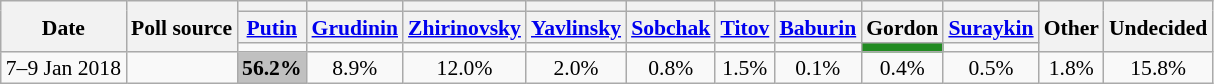<table class="wikitable" style="text-align:center; font-size:90%; line-height:14px">
<tr>
<th rowspan=3>Date</th>
<th rowspan=3>Poll source</th>
<th></th>
<th></th>
<th></th>
<th></th>
<th></th>
<th></th>
<th></th>
<th></th>
<th></th>
<th rowspan=3>Other</th>
<th rowspan=3>Undecided</th>
</tr>
<tr>
<th><a href='#'>Putin</a></th>
<th><a href='#'>Grudinin</a></th>
<th><a href='#'>Zhirinovsky</a></th>
<th><a href='#'>Yavlinsky</a></th>
<th><a href='#'>Sobchak</a></th>
<th><a href='#'>Titov</a></th>
<th><a href='#'>Baburin</a></th>
<th>Gordon</th>
<th><a href='#'>Suraykin</a></th>
</tr>
<tr>
<td bgcolor=></td>
<td bgcolor=></td>
<td bgcolor=></td>
<td bgcolor=></td>
<td bgcolor=></td>
<td bgcolor=></td>
<td bgcolor=></td>
<td bgcolor=#228B22></td>
<td bgcolor=></td>
</tr>
<tr>
<td>7–9 Jan 2018</td>
<td></td>
<td style="background:#C0C0C0"><strong>56.2%</strong></td>
<td>8.9%</td>
<td>12.0%</td>
<td>2.0%</td>
<td>0.8%</td>
<td>1.5%</td>
<td>0.1%</td>
<td>0.4%</td>
<td>0.5%</td>
<td>1.8%</td>
<td>15.8%</td>
</tr>
</table>
